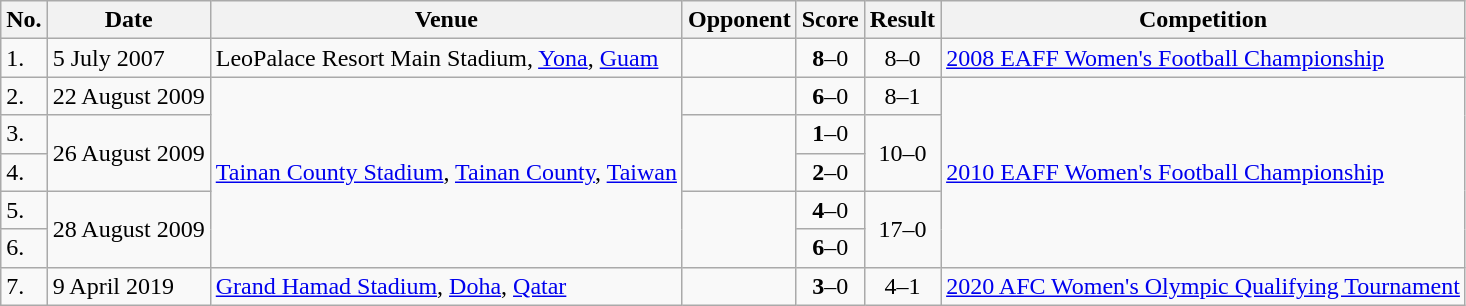<table class="wikitable">
<tr>
<th>No.</th>
<th>Date</th>
<th>Venue</th>
<th>Opponent</th>
<th>Score</th>
<th>Result</th>
<th>Competition</th>
</tr>
<tr>
<td>1.</td>
<td>5 July 2007</td>
<td>LeoPalace Resort Main Stadium, <a href='#'>Yona</a>, <a href='#'>Guam</a></td>
<td></td>
<td align=center><strong>8</strong>–0</td>
<td align=center>8–0</td>
<td><a href='#'>2008 EAFF Women's Football Championship</a></td>
</tr>
<tr>
<td>2.</td>
<td>22 August 2009</td>
<td rowspan=5><a href='#'>Tainan County Stadium</a>, <a href='#'>Tainan County</a>, <a href='#'>Taiwan</a></td>
<td></td>
<td align=center><strong>6</strong>–0</td>
<td align=center>8–1</td>
<td rowspan=5><a href='#'>2010 EAFF Women's Football Championship</a></td>
</tr>
<tr>
<td>3.</td>
<td rowspan=2>26 August 2009</td>
<td rowspan=2></td>
<td align=center><strong>1</strong>–0</td>
<td rowspan=2 align=center>10–0</td>
</tr>
<tr>
<td>4.</td>
<td align=center><strong>2</strong>–0</td>
</tr>
<tr>
<td>5.</td>
<td rowspan=2>28 August 2009</td>
<td rowspan=2></td>
<td align=center><strong>4</strong>–0</td>
<td rowspan=2 align=center>17–0</td>
</tr>
<tr>
<td>6.</td>
<td align=center><strong>6</strong>–0</td>
</tr>
<tr>
<td>7.</td>
<td>9 April 2019</td>
<td><a href='#'>Grand Hamad Stadium</a>, <a href='#'>Doha</a>, <a href='#'>Qatar</a></td>
<td></td>
<td align=center><strong>3</strong>–0</td>
<td align=center>4–1</td>
<td><a href='#'>2020 AFC Women's Olympic Qualifying Tournament</a></td>
</tr>
</table>
